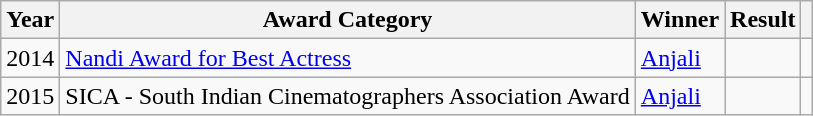<table class="wikitable">
<tr>
<th>Year</th>
<th>Award Category</th>
<th>Winner</th>
<th>Result</th>
<th scope="col" class="unsortable"></th>
</tr>
<tr>
<td>2014</td>
<td><a href='#'>Nandi Award for Best Actress</a></td>
<td><a href='#'>Anjali</a></td>
<td></td>
<td></td>
</tr>
<tr>
<td>2015</td>
<td>SICA - South Indian Cinematographers Association Award</td>
<td><a href='#'>Anjali</a></td>
<td></td>
<td></td>
</tr>
</table>
